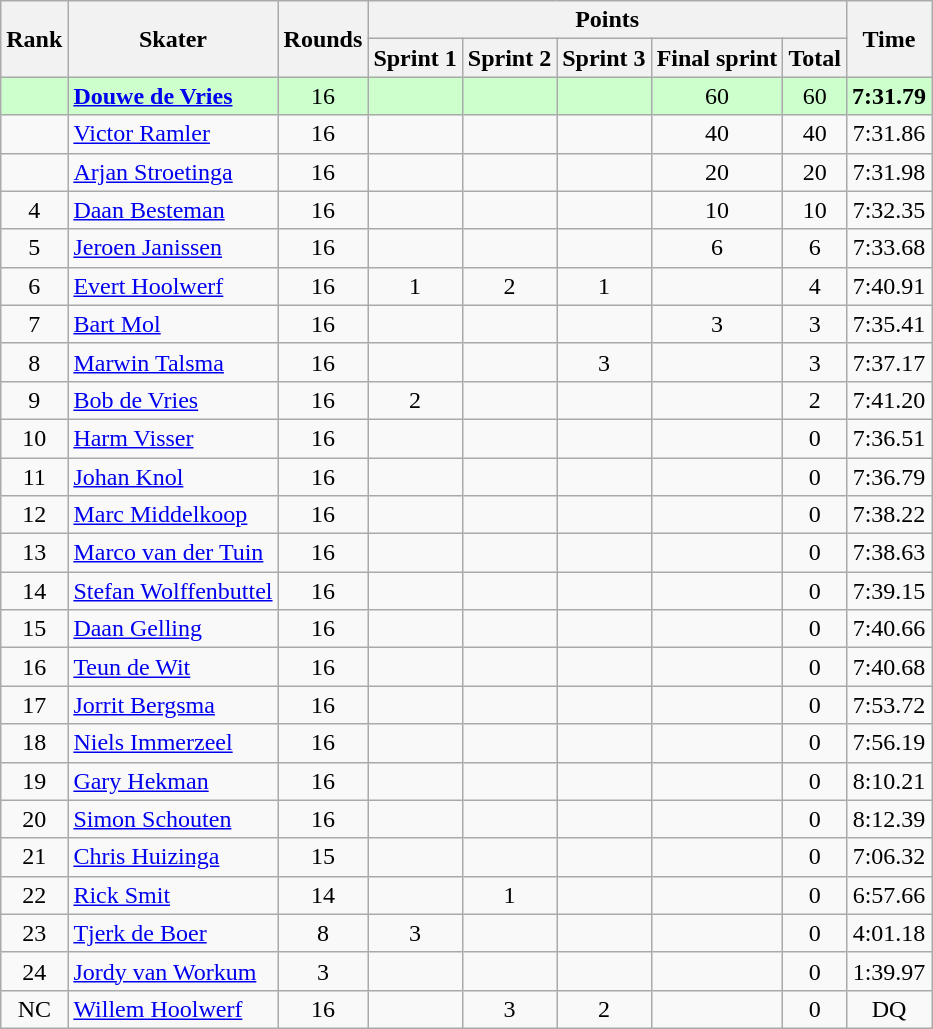<table class="wikitable" style="white-space: nowrap; text-align:center;">
<tr>
<th rowspan="2">Rank</th>
<th rowspan="2">Skater</th>
<th rowspan="2">Rounds</th>
<th colspan="5">Points</th>
<th rowspan="2">Time</th>
</tr>
<tr>
<th>Sprint 1</th>
<th>Sprint 2</th>
<th>Sprint 3</th>
<th>Final sprint</th>
<th>Total</th>
</tr>
<tr bgcolor=ccffcc>
<td align="center"></td>
<td align="left"><strong><a href='#'>Douwe de Vries</a></strong></td>
<td>16</td>
<td></td>
<td></td>
<td></td>
<td>60</td>
<td>60</td>
<td><strong>7:31.79</strong></td>
</tr>
<tr>
<td align="center"></td>
<td align="left"><a href='#'>Victor Ramler</a></td>
<td>16</td>
<td></td>
<td></td>
<td></td>
<td>40</td>
<td>40</td>
<td>7:31.86</td>
</tr>
<tr>
<td align="center"></td>
<td align="left"><a href='#'>Arjan Stroetinga</a></td>
<td>16</td>
<td></td>
<td></td>
<td></td>
<td>20</td>
<td>20</td>
<td>7:31.98</td>
</tr>
<tr>
<td align="center">4</td>
<td align="left"><a href='#'>Daan Besteman</a></td>
<td>16</td>
<td></td>
<td></td>
<td></td>
<td>10</td>
<td>10</td>
<td>7:32.35</td>
</tr>
<tr>
<td align="center">5</td>
<td align="left"><a href='#'>Jeroen Janissen</a></td>
<td>16</td>
<td></td>
<td></td>
<td></td>
<td>6</td>
<td>6</td>
<td>7:33.68</td>
</tr>
<tr>
<td align="center">6</td>
<td align="left"><a href='#'>Evert Hoolwerf</a></td>
<td>16</td>
<td>1</td>
<td>2</td>
<td>1</td>
<td></td>
<td>4</td>
<td>7:40.91</td>
</tr>
<tr>
<td align="center">7</td>
<td align="left"><a href='#'>Bart Mol</a></td>
<td>16</td>
<td></td>
<td></td>
<td></td>
<td>3</td>
<td>3</td>
<td>7:35.41</td>
</tr>
<tr>
<td align="center">8</td>
<td align="left"><a href='#'>Marwin Talsma</a></td>
<td>16</td>
<td></td>
<td></td>
<td>3</td>
<td></td>
<td>3</td>
<td>7:37.17</td>
</tr>
<tr>
<td align="center">9</td>
<td align="left"><a href='#'>Bob de Vries</a></td>
<td>16</td>
<td>2</td>
<td></td>
<td></td>
<td></td>
<td>2</td>
<td>7:41.20</td>
</tr>
<tr>
<td align="center">10</td>
<td align="left"><a href='#'>Harm Visser</a></td>
<td>16</td>
<td></td>
<td></td>
<td></td>
<td></td>
<td>0</td>
<td>7:36.51</td>
</tr>
<tr>
<td align="center">11</td>
<td align="left"><a href='#'>Johan Knol</a></td>
<td>16</td>
<td></td>
<td></td>
<td></td>
<td></td>
<td>0</td>
<td>7:36.79</td>
</tr>
<tr>
<td align="center">12</td>
<td align="left"><a href='#'>Marc Middelkoop</a></td>
<td>16</td>
<td></td>
<td></td>
<td></td>
<td></td>
<td>0</td>
<td>7:38.22</td>
</tr>
<tr>
<td align="center">13</td>
<td align="left"><a href='#'>Marco van der Tuin</a></td>
<td>16</td>
<td></td>
<td></td>
<td></td>
<td></td>
<td>0</td>
<td>7:38.63</td>
</tr>
<tr>
<td align="center">14</td>
<td align="left"><a href='#'>Stefan Wolffenbuttel</a></td>
<td>16</td>
<td></td>
<td></td>
<td></td>
<td></td>
<td>0</td>
<td>7:39.15</td>
</tr>
<tr>
<td align="center">15</td>
<td align="left"><a href='#'>Daan Gelling</a></td>
<td>16</td>
<td></td>
<td></td>
<td></td>
<td></td>
<td>0</td>
<td>7:40.66</td>
</tr>
<tr>
<td align="center">16</td>
<td align="left"><a href='#'>Teun de Wit</a></td>
<td>16</td>
<td></td>
<td></td>
<td></td>
<td></td>
<td>0</td>
<td>7:40.68</td>
</tr>
<tr>
<td align="center">17</td>
<td align="left"><a href='#'>Jorrit Bergsma</a></td>
<td>16</td>
<td></td>
<td></td>
<td></td>
<td></td>
<td>0</td>
<td>7:53.72</td>
</tr>
<tr>
<td align="center">18</td>
<td align="left"><a href='#'>Niels Immerzeel</a></td>
<td>16</td>
<td></td>
<td></td>
<td></td>
<td></td>
<td>0</td>
<td>7:56.19</td>
</tr>
<tr>
<td align="center">19</td>
<td align="left"><a href='#'>Gary Hekman</a></td>
<td>16</td>
<td></td>
<td></td>
<td></td>
<td></td>
<td>0</td>
<td>8:10.21</td>
</tr>
<tr>
<td align="center">20</td>
<td align="left"><a href='#'>Simon Schouten</a></td>
<td>16</td>
<td></td>
<td></td>
<td></td>
<td></td>
<td>0</td>
<td>8:12.39</td>
</tr>
<tr>
<td align="center">21</td>
<td align="left"><a href='#'>Chris Huizinga</a></td>
<td>15</td>
<td></td>
<td></td>
<td></td>
<td></td>
<td>0</td>
<td>7:06.32</td>
</tr>
<tr>
<td align="center">22</td>
<td align="left"><a href='#'>Rick Smit</a></td>
<td>14</td>
<td></td>
<td>1</td>
<td></td>
<td></td>
<td>0</td>
<td>6:57.66</td>
</tr>
<tr>
<td align="center">23</td>
<td align="left"><a href='#'>Tjerk de Boer</a></td>
<td>8</td>
<td>3</td>
<td></td>
<td></td>
<td></td>
<td>0</td>
<td>4:01.18</td>
</tr>
<tr>
<td align="center">24</td>
<td align="left"><a href='#'>Jordy van Workum</a></td>
<td>3</td>
<td></td>
<td></td>
<td></td>
<td></td>
<td>0</td>
<td>1:39.97</td>
</tr>
<tr>
<td align="center">NC</td>
<td align="left"><a href='#'>Willem Hoolwerf</a></td>
<td>16</td>
<td></td>
<td>3</td>
<td>2</td>
<td></td>
<td>0</td>
<td>DQ</td>
</tr>
</table>
